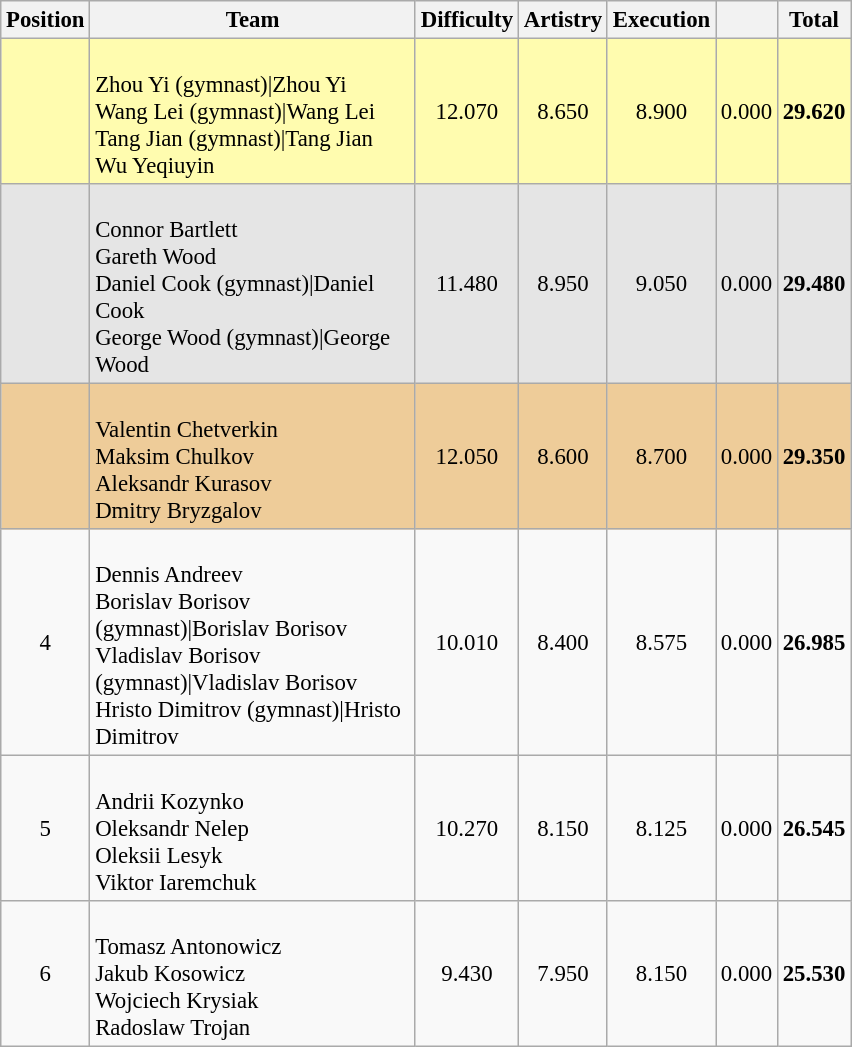<table class="wikitable sortable" style="text-align:center; font-size:95%">
<tr>
<th scope=col>Position</th>
<th scope="col" style="width:210px;">Team</th>
<th scope=col>Difficulty</th>
<th scope=col>Artistry</th>
<th scope=col>Execution</th>
<th scope=col></th>
<th scope=col;>Total</th>
</tr>
<tr style="background:#fffcaf;">
<td rowspan=1></td>
<td style="text-align:left;"><br>Zhou Yi (gymnast)|Zhou Yi<br>Wang Lei (gymnast)|Wang Lei<br>Tang Jian (gymnast)|Tang Jian<br>Wu Yeqiuyin</td>
<td>12.070</td>
<td>8.650</td>
<td>8.900</td>
<td>0.000</td>
<td><strong>29.620</strong></td>
</tr>
<tr style="background:#e5e5e5;">
<td rowspan=1></td>
<td style="text-align:left;"><br>Connor Bartlett<br>Gareth Wood<br>Daniel Cook (gymnast)|Daniel Cook<br>George Wood (gymnast)|George Wood</td>
<td>11.480</td>
<td>8.950</td>
<td>9.050</td>
<td>0.000</td>
<td><strong>29.480</strong></td>
</tr>
<tr style="background:#ec9;">
<td rowspan=1></td>
<td style="text-align:left;"><br>Valentin Chetverkin<br>Maksim Chulkov<br>Aleksandr Kurasov<br>Dmitry Bryzgalov</td>
<td>12.050</td>
<td>8.600</td>
<td>8.700</td>
<td>0.000</td>
<td><strong>29.350</strong></td>
</tr>
<tr>
<td scope=row style="text-align:center">4</td>
<td style="text-align:left;"><br>Dennis Andreev<br>Borislav Borisov (gymnast)|Borislav Borisov<br>Vladislav Borisov (gymnast)|Vladislav Borisov<br>Hristo Dimitrov (gymnast)|Hristo Dimitrov</td>
<td>10.010</td>
<td>8.400</td>
<td>8.575</td>
<td>0.000</td>
<td><strong>26.985</strong></td>
</tr>
<tr>
<td scope=row style="text-align:center">5</td>
<td style="text-align:left;"><br>Andrii Kozynko<br>Oleksandr Nelep<br>Oleksii Lesyk<br>Viktor Iaremchuk</td>
<td>10.270</td>
<td>8.150</td>
<td>8.125</td>
<td>0.000</td>
<td><strong>26.545</strong></td>
</tr>
<tr>
<td scope=row style="text-align:center">6</td>
<td style="text-align:left;"><br>Tomasz Antonowicz<br>Jakub Kosowicz<br>Wojciech Krysiak<br>Radoslaw Trojan</td>
<td>9.430</td>
<td>7.950</td>
<td>8.150</td>
<td>0.000</td>
<td><strong>25.530</strong></td>
</tr>
</table>
